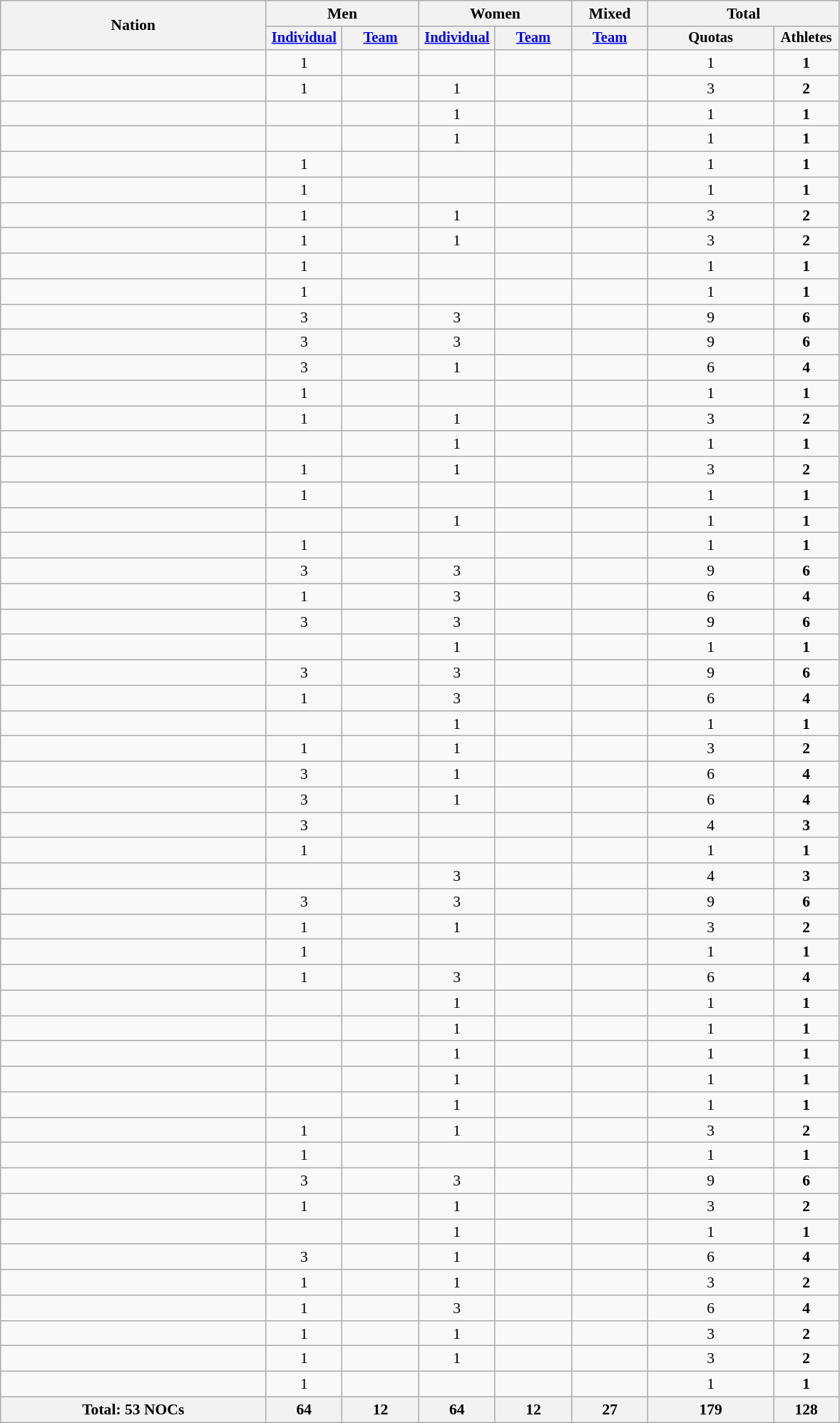<table class="wikitable sortable" style="text-align:center; font-size:90%" width=785>
<tr>
<th rowspan="2" style="text-align:center;">Nation</th>
<th colspan="2">Men</th>
<th colspan="2">Women</th>
<th>Mixed</th>
<th colspan="2">Total</th>
</tr>
<tr style="font-size: 95%;">
<th width=65><a href='#'>Individual</a></th>
<th width=65><a href='#'>Team</a></th>
<th width=65><a href='#'>Individual</a></th>
<th width=65><a href='#'>Team</a></th>
<th width=65><a href='#'>Team</a></th>
<th>Quotas</th>
<th width="55">Athletes</th>
</tr>
<tr>
<td align=left></td>
<td>1</td>
<td></td>
<td></td>
<td></td>
<td></td>
<td>1</td>
<td><strong>1</strong></td>
</tr>
<tr>
<td align=left></td>
<td>1</td>
<td></td>
<td>1</td>
<td></td>
<td></td>
<td>3</td>
<td><strong>2</strong></td>
</tr>
<tr>
<td align=left></td>
<td></td>
<td></td>
<td>1</td>
<td></td>
<td></td>
<td>1</td>
<td><strong>1</strong></td>
</tr>
<tr>
<td align=left></td>
<td></td>
<td></td>
<td>1</td>
<td></td>
<td></td>
<td>1</td>
<td><strong>1</strong></td>
</tr>
<tr>
<td align=left></td>
<td>1</td>
<td></td>
<td></td>
<td></td>
<td></td>
<td>1</td>
<td><strong>1</strong></td>
</tr>
<tr>
<td align=left></td>
<td>1</td>
<td></td>
<td></td>
<td></td>
<td></td>
<td>1</td>
<td><strong>1</strong></td>
</tr>
<tr>
<td align=left></td>
<td>1</td>
<td></td>
<td>1</td>
<td></td>
<td></td>
<td>3</td>
<td><strong>2</strong></td>
</tr>
<tr>
<td align=left></td>
<td>1</td>
<td></td>
<td>1</td>
<td></td>
<td></td>
<td>3</td>
<td><strong>2</strong></td>
</tr>
<tr>
<td align=left></td>
<td>1</td>
<td></td>
<td></td>
<td></td>
<td></td>
<td>1</td>
<td><strong>1</strong></td>
</tr>
<tr>
<td align=left></td>
<td>1</td>
<td></td>
<td></td>
<td></td>
<td></td>
<td>1</td>
<td><strong>1</strong></td>
</tr>
<tr>
<td align=left></td>
<td>3</td>
<td></td>
<td>3</td>
<td></td>
<td></td>
<td>9</td>
<td><strong>6</strong></td>
</tr>
<tr>
<td align=left></td>
<td>3</td>
<td></td>
<td>3</td>
<td></td>
<td></td>
<td>9</td>
<td><strong>6</strong></td>
</tr>
<tr>
<td align=left></td>
<td>3</td>
<td></td>
<td>1</td>
<td></td>
<td></td>
<td>6</td>
<td><strong>4</strong></td>
</tr>
<tr>
<td align=left></td>
<td>1</td>
<td></td>
<td></td>
<td></td>
<td></td>
<td>1</td>
<td><strong>1</strong></td>
</tr>
<tr>
<td align=left></td>
<td>1</td>
<td></td>
<td>1</td>
<td></td>
<td></td>
<td>3</td>
<td><strong>2</strong></td>
</tr>
<tr>
<td align=left></td>
<td></td>
<td></td>
<td>1</td>
<td></td>
<td></td>
<td>1</td>
<td><strong>1</strong></td>
</tr>
<tr>
<td align=left></td>
<td>1</td>
<td></td>
<td>1</td>
<td></td>
<td></td>
<td>3</td>
<td><strong>2</strong></td>
</tr>
<tr>
<td align=left></td>
<td>1</td>
<td></td>
<td></td>
<td></td>
<td></td>
<td>1</td>
<td><strong>1</strong></td>
</tr>
<tr>
<td align=left></td>
<td></td>
<td></td>
<td>1</td>
<td></td>
<td></td>
<td>1</td>
<td><strong>1</strong></td>
</tr>
<tr>
<td align=left></td>
<td>1</td>
<td></td>
<td></td>
<td></td>
<td></td>
<td>1</td>
<td><strong>1</strong></td>
</tr>
<tr>
<td align=left></td>
<td>3</td>
<td></td>
<td>3</td>
<td></td>
<td></td>
<td>9</td>
<td><strong>6</strong></td>
</tr>
<tr>
<td align=left></td>
<td>1</td>
<td></td>
<td>3</td>
<td></td>
<td></td>
<td>6</td>
<td><strong>4</strong></td>
</tr>
<tr>
<td align=left></td>
<td>3</td>
<td></td>
<td>3</td>
<td></td>
<td></td>
<td>9</td>
<td><strong>6</strong></td>
</tr>
<tr>
<td align=left></td>
<td></td>
<td></td>
<td>1</td>
<td></td>
<td></td>
<td>1</td>
<td><strong>1</strong></td>
</tr>
<tr>
<td align=left></td>
<td>3</td>
<td></td>
<td>3</td>
<td></td>
<td></td>
<td>9</td>
<td><strong>6</strong></td>
</tr>
<tr>
<td align=left></td>
<td>1</td>
<td></td>
<td>3</td>
<td></td>
<td></td>
<td>6</td>
<td><strong>4</strong></td>
</tr>
<tr>
<td align=left></td>
<td></td>
<td></td>
<td>1</td>
<td></td>
<td></td>
<td>1</td>
<td><strong>1</strong></td>
</tr>
<tr>
<td align=left></td>
<td>1</td>
<td></td>
<td>1</td>
<td></td>
<td></td>
<td>3</td>
<td><strong>2</strong></td>
</tr>
<tr>
<td align=left></td>
<td>3</td>
<td></td>
<td>1</td>
<td></td>
<td></td>
<td>6</td>
<td><strong>4</strong></td>
</tr>
<tr>
<td align=left></td>
<td>3</td>
<td></td>
<td>1</td>
<td></td>
<td></td>
<td>6</td>
<td><strong>4</strong></td>
</tr>
<tr>
<td align=left></td>
<td>3</td>
<td></td>
<td></td>
<td></td>
<td></td>
<td>4</td>
<td><strong>3</strong></td>
</tr>
<tr>
<td align=left></td>
<td>1</td>
<td></td>
<td></td>
<td></td>
<td></td>
<td>1</td>
<td><strong>1</strong></td>
</tr>
<tr>
<td align=left></td>
<td></td>
<td></td>
<td>3</td>
<td></td>
<td></td>
<td>4</td>
<td><strong>3</strong></td>
</tr>
<tr>
<td align=left></td>
<td>3</td>
<td></td>
<td>3</td>
<td></td>
<td></td>
<td>9</td>
<td><strong>6</strong></td>
</tr>
<tr>
<td align=left></td>
<td>1</td>
<td></td>
<td>1</td>
<td></td>
<td></td>
<td>3</td>
<td><strong>2</strong></td>
</tr>
<tr>
<td align=left></td>
<td>1</td>
<td></td>
<td></td>
<td></td>
<td></td>
<td>1</td>
<td><strong>1</strong></td>
</tr>
<tr>
<td align=left></td>
<td>1</td>
<td></td>
<td>3</td>
<td></td>
<td></td>
<td>6</td>
<td><strong>4</strong></td>
</tr>
<tr>
<td align=left></td>
<td></td>
<td></td>
<td>1</td>
<td></td>
<td></td>
<td>1</td>
<td><strong>1</strong></td>
</tr>
<tr>
<td align=left></td>
<td></td>
<td></td>
<td>1</td>
<td></td>
<td></td>
<td>1</td>
<td><strong>1</strong></td>
</tr>
<tr>
<td align=left></td>
<td></td>
<td></td>
<td>1</td>
<td></td>
<td></td>
<td>1</td>
<td><strong>1</strong></td>
</tr>
<tr>
<td align=left></td>
<td></td>
<td></td>
<td>1</td>
<td></td>
<td></td>
<td>1</td>
<td><strong>1</strong></td>
</tr>
<tr>
<td align=left></td>
<td></td>
<td></td>
<td>1</td>
<td></td>
<td></td>
<td>1</td>
<td><strong>1</strong></td>
</tr>
<tr>
<td align=left></td>
<td>1</td>
<td></td>
<td>1</td>
<td></td>
<td></td>
<td>3</td>
<td><strong>2</strong></td>
</tr>
<tr>
<td align=left></td>
<td>1</td>
<td></td>
<td></td>
<td></td>
<td></td>
<td>1</td>
<td><strong>1</strong></td>
</tr>
<tr>
<td align=left></td>
<td>3</td>
<td></td>
<td>3</td>
<td></td>
<td></td>
<td>9</td>
<td><strong>6</strong></td>
</tr>
<tr>
<td align=left></td>
<td>1</td>
<td></td>
<td>1</td>
<td></td>
<td></td>
<td>3</td>
<td><strong>2</strong></td>
</tr>
<tr>
<td align=left></td>
<td></td>
<td></td>
<td>1</td>
<td></td>
<td></td>
<td>1</td>
<td><strong>1</strong></td>
</tr>
<tr>
<td align=left></td>
<td>3</td>
<td></td>
<td>1</td>
<td></td>
<td></td>
<td>6</td>
<td><strong>4</strong></td>
</tr>
<tr>
<td align=left></td>
<td>1</td>
<td></td>
<td>1</td>
<td></td>
<td></td>
<td>3</td>
<td><strong>2</strong></td>
</tr>
<tr>
<td align=left></td>
<td>1</td>
<td></td>
<td>3</td>
<td></td>
<td></td>
<td>6</td>
<td><strong>4</strong></td>
</tr>
<tr>
<td align=left></td>
<td>1</td>
<td></td>
<td>1</td>
<td></td>
<td></td>
<td>3</td>
<td><strong>2</strong></td>
</tr>
<tr>
<td align=left></td>
<td>1</td>
<td></td>
<td>1</td>
<td></td>
<td></td>
<td>3</td>
<td><strong>2</strong></td>
</tr>
<tr>
<td align=left></td>
<td>1</td>
<td></td>
<td></td>
<td></td>
<td></td>
<td>1</td>
<td><strong>1</strong></td>
</tr>
<tr>
<th>Total: 53 NOCs</th>
<th>64</th>
<th>12</th>
<th>64</th>
<th>12</th>
<th>27</th>
<th>179</th>
<th>128</th>
</tr>
</table>
